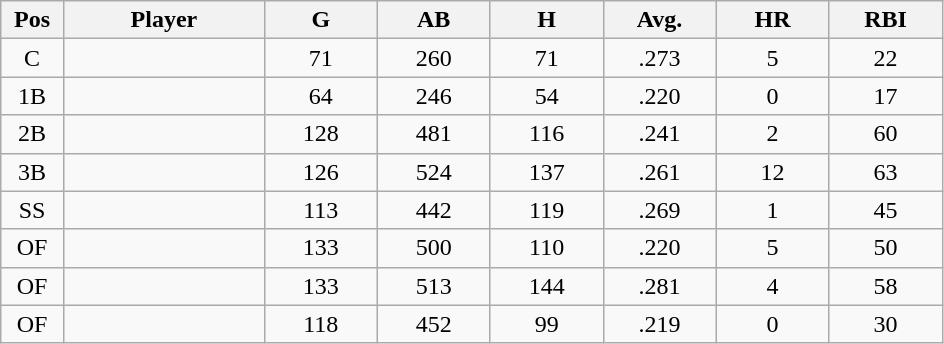<table class="wikitable sortable">
<tr>
<th bgcolor="#DDDDFF" width="5%">Pos</th>
<th bgcolor="#DDDDFF" width="16%">Player</th>
<th bgcolor="#DDDDFF" width="9%">G</th>
<th bgcolor="#DDDDFF" width="9%">AB</th>
<th bgcolor="#DDDDFF" width="9%">H</th>
<th bgcolor="#DDDDFF" width="9%">Avg.</th>
<th bgcolor="#DDDDFF" width="9%">HR</th>
<th bgcolor="#DDDDFF" width="9%">RBI</th>
</tr>
<tr align="center">
<td>C</td>
<td></td>
<td>71</td>
<td>260</td>
<td>71</td>
<td>.273</td>
<td>5</td>
<td>22</td>
</tr>
<tr align="center">
<td>1B</td>
<td></td>
<td>64</td>
<td>246</td>
<td>54</td>
<td>.220</td>
<td>0</td>
<td>17</td>
</tr>
<tr align="center">
<td>2B</td>
<td></td>
<td>128</td>
<td>481</td>
<td>116</td>
<td>.241</td>
<td>2</td>
<td>60</td>
</tr>
<tr align="center">
<td>3B</td>
<td></td>
<td>126</td>
<td>524</td>
<td>137</td>
<td>.261</td>
<td>12</td>
<td>63</td>
</tr>
<tr align="center">
<td>SS</td>
<td></td>
<td>113</td>
<td>442</td>
<td>119</td>
<td>.269</td>
<td>1</td>
<td>45</td>
</tr>
<tr align="center">
<td>OF</td>
<td></td>
<td>133</td>
<td>500</td>
<td>110</td>
<td>.220</td>
<td>5</td>
<td>50</td>
</tr>
<tr align="center">
<td>OF</td>
<td></td>
<td>133</td>
<td>513</td>
<td>144</td>
<td>.281</td>
<td>4</td>
<td>58</td>
</tr>
<tr align="center">
<td>OF</td>
<td></td>
<td>118</td>
<td>452</td>
<td>99</td>
<td>.219</td>
<td>0</td>
<td>30</td>
</tr>
</table>
